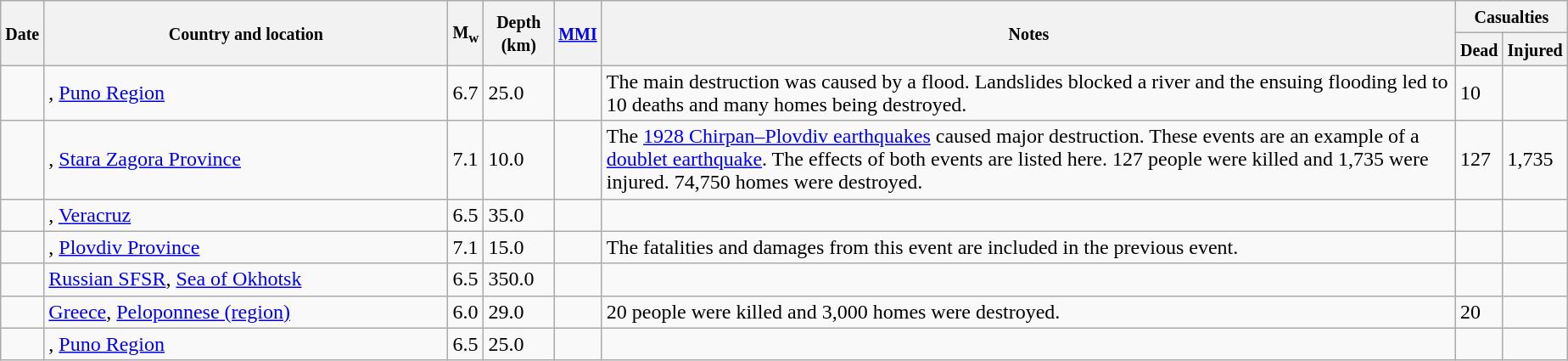<table class="wikitable sortable sort-under" style="border:1px black; margin-left:1em;">
<tr>
<th rowspan="2"><small>Date</small></th>
<th rowspan="2" style="width: 310px"><small>Country and location</small></th>
<th rowspan="2"><small>M<sub>w</sub></small></th>
<th rowspan="2"><small>Depth (km)</small></th>
<th rowspan="2"><small><a href='#'>MMI</a></small></th>
<th rowspan="2" class="unsortable"><small>Notes</small></th>
<th colspan="2"><small>Casualties</small></th>
</tr>
<tr>
<th><small>Dead</small></th>
<th><small>Injured</small></th>
</tr>
<tr>
<td></td>
<td>, <a href='#'>Puno Region</a></td>
<td>6.7</td>
<td>25.0</td>
<td></td>
<td>The main destruction was caused by a flood. Landslides blocked a river and the ensuing flooding led to 10 deaths and many homes being destroyed.</td>
<td>10</td>
<td></td>
</tr>
<tr>
<td></td>
<td>, <a href='#'>Stara Zagora Province</a></td>
<td>7.1</td>
<td>10.0</td>
<td></td>
<td>The <a href='#'>1928 Chirpan–Plovdiv earthquakes</a> caused major destruction. These events are an example of a <a href='#'>doublet earthquake</a>. The effects of both events are listed here. 127 people were killed and 1,735 were injured. 74,750 homes were destroyed.</td>
<td>127</td>
<td>1,735</td>
</tr>
<tr>
<td></td>
<td>, <a href='#'>Veracruz</a></td>
<td>6.5</td>
<td>35.0</td>
<td></td>
<td></td>
<td></td>
<td></td>
</tr>
<tr>
<td></td>
<td>, <a href='#'>Plovdiv Province</a></td>
<td>7.1</td>
<td>15.0</td>
<td></td>
<td>The fatalities and damages from this event are included in the previous event.</td>
<td></td>
<td></td>
</tr>
<tr>
<td></td>
<td> <a href='#'>Russian SFSR</a>, <a href='#'>Sea of Okhotsk</a></td>
<td>6.5</td>
<td>350.0</td>
<td></td>
<td></td>
<td></td>
<td></td>
</tr>
<tr>
<td></td>
<td> <a href='#'>Greece</a>, <a href='#'>Peloponnese (region)</a></td>
<td>6.0</td>
<td>29.0</td>
<td></td>
<td>20 people were killed and 3,000 homes were destroyed.</td>
<td>20</td>
<td></td>
</tr>
<tr>
<td></td>
<td>, <a href='#'>Puno Region</a></td>
<td>6.5</td>
<td>25.0</td>
<td></td>
<td></td>
<td></td>
<td></td>
</tr>
</table>
